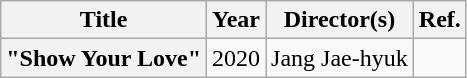<table class="wikitable plainrowheaders" style="text-align:center">
<tr>
<th scope="col">Title</th>
<th scope="col">Year</th>
<th scope="col">Director(s)</th>
<th scope="col">Ref.</th>
</tr>
<tr>
<th scope="row">"Show Your Love"</th>
<td>2020</td>
<td>Jang Jae-hyuk</td>
<td></td>
</tr>
</table>
